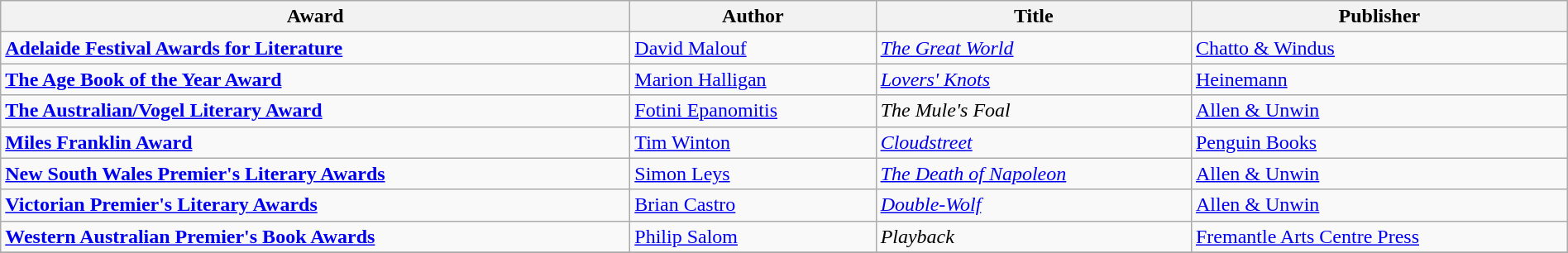<table class="wikitable" width=100%>
<tr>
<th>Award</th>
<th>Author</th>
<th>Title</th>
<th>Publisher</th>
</tr>
<tr>
<td><strong><a href='#'>Adelaide Festival Awards for Literature</a></strong></td>
<td><a href='#'>David Malouf</a></td>
<td><em><a href='#'>The Great World</a></em></td>
<td><a href='#'>Chatto & Windus</a></td>
</tr>
<tr>
<td><strong><a href='#'>The Age Book of the Year Award</a></strong></td>
<td><a href='#'>Marion Halligan</a></td>
<td><em><a href='#'>Lovers' Knots</a></em></td>
<td><a href='#'>Heinemann</a></td>
</tr>
<tr>
<td><strong><a href='#'>The Australian/Vogel Literary Award</a></strong></td>
<td><a href='#'>Fotini Epanomitis</a></td>
<td><em>The Mule's Foal</em></td>
<td><a href='#'>Allen & Unwin</a></td>
</tr>
<tr>
<td><strong><a href='#'>Miles Franklin Award</a></strong></td>
<td><a href='#'>Tim Winton</a></td>
<td><em><a href='#'>Cloudstreet</a></em></td>
<td><a href='#'>Penguin Books</a></td>
</tr>
<tr>
<td><strong><a href='#'>New South Wales Premier's Literary Awards</a></strong></td>
<td><a href='#'>Simon Leys</a></td>
<td><em><a href='#'>The Death of Napoleon</a></em></td>
<td><a href='#'>Allen & Unwin</a></td>
</tr>
<tr>
<td><strong><a href='#'>Victorian Premier's Literary Awards</a></strong></td>
<td><a href='#'>Brian Castro</a></td>
<td><em><a href='#'>Double-Wolf</a></em></td>
<td><a href='#'>Allen & Unwin</a></td>
</tr>
<tr>
<td><strong><a href='#'>Western Australian Premier's Book Awards</a></strong></td>
<td><a href='#'>Philip Salom</a></td>
<td><em>Playback</em></td>
<td><a href='#'>Fremantle Arts Centre Press</a></td>
</tr>
<tr>
</tr>
</table>
